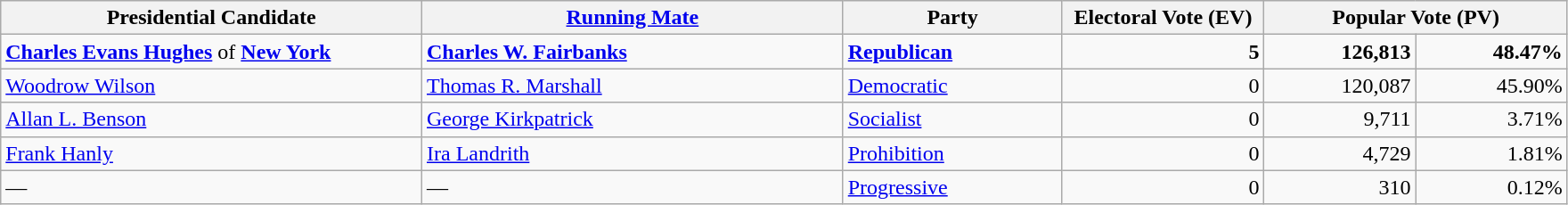<table class="wikitable">
<tr>
<th width="25%">Presidential Candidate</th>
<th width="25%"><a href='#'>Running Mate</a></th>
<th width="13%">Party</th>
<th width="12%">Electoral Vote (EV)</th>
<th colspan="2" width="18%">Popular Vote (PV)</th>
</tr>
<tr>
<td><strong><a href='#'>Charles Evans Hughes</a></strong> of <strong><a href='#'>New York</a></strong></td>
<td><strong><a href='#'>Charles W. Fairbanks</a></strong></td>
<td><strong><a href='#'>Republican</a></strong></td>
<td align="right"><strong>5</strong></td>
<td align="right"><strong>126,813</strong></td>
<td align="right"><strong>48.47%</strong></td>
</tr>
<tr>
<td><a href='#'>Woodrow Wilson</a></td>
<td><a href='#'>Thomas R. Marshall</a></td>
<td><a href='#'>Democratic</a></td>
<td align="right">0</td>
<td align="right">120,087</td>
<td align="right">45.90%</td>
</tr>
<tr>
<td><a href='#'>Allan L. Benson</a></td>
<td><a href='#'>George Kirkpatrick</a></td>
<td><a href='#'>Socialist</a></td>
<td align="right">0</td>
<td align="right">9,711</td>
<td align="right">3.71%</td>
</tr>
<tr>
<td><a href='#'>Frank Hanly</a></td>
<td><a href='#'>Ira Landrith</a></td>
<td><a href='#'>Prohibition</a></td>
<td align="right">0</td>
<td align="right">4,729</td>
<td align="right">1.81%</td>
</tr>
<tr>
<td>—</td>
<td>—</td>
<td><a href='#'>Progressive</a></td>
<td align="right">0</td>
<td align="right">310</td>
<td align="right">0.12%</td>
</tr>
</table>
